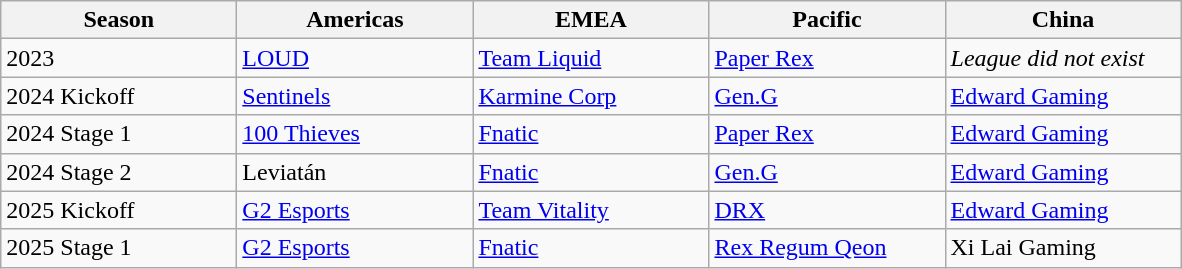<table class="wikitable" white-space="nowrap">
<tr>
<th style="width: 150px">Season</th>
<th style="width: 150px">Americas</th>
<th style="width: 150px">EMEA</th>
<th style="width: 150px">Pacific</th>
<th style="width: 150px">China</th>
</tr>
<tr>
<td>2023</td>
<td><a href='#'>LOUD</a></td>
<td><a href='#'>Team Liquid</a></td>
<td><a href='#'>Paper Rex</a></td>
<td><em>League did not exist</em></td>
</tr>
<tr>
<td>2024 Kickoff</td>
<td><a href='#'>Sentinels</a></td>
<td><a href='#'>Karmine Corp</a></td>
<td><a href='#'>Gen.G</a></td>
<td><a href='#'>Edward Gaming</a></td>
</tr>
<tr>
<td>2024 Stage 1</td>
<td><a href='#'>100 Thieves</a></td>
<td><a href='#'>Fnatic</a></td>
<td><a href='#'>Paper Rex</a></td>
<td><a href='#'>Edward Gaming</a></td>
</tr>
<tr>
<td>2024 Stage 2</td>
<td>Leviatán</td>
<td><a href='#'>Fnatic</a></td>
<td><a href='#'>Gen.G</a></td>
<td><a href='#'>Edward Gaming</a></td>
</tr>
<tr>
<td>2025 Kickoff</td>
<td><a href='#'>G2 Esports</a></td>
<td><a href='#'>Team Vitality</a></td>
<td><a href='#'>DRX</a></td>
<td><a href='#'>Edward Gaming</a></td>
</tr>
<tr>
<td>2025 Stage 1</td>
<td><a href='#'>G2 Esports</a></td>
<td><a href='#'>Fnatic</a></td>
<td><a href='#'>Rex Regum Qeon</a></td>
<td>Xi Lai Gaming</td>
</tr>
</table>
